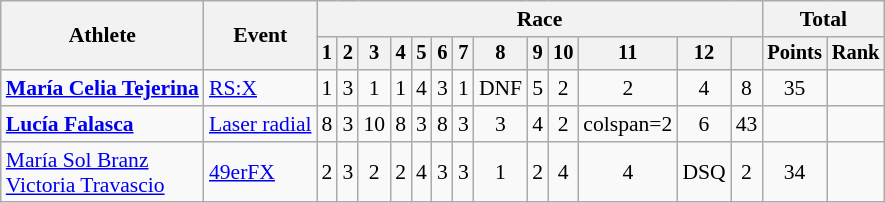<table class="wikitable" style="font-size:90%;text-align:center">
<tr>
<th rowspan=2>Athlete</th>
<th rowspan=2>Event</th>
<th colspan=13>Race</th>
<th colspan=2>Total</th>
</tr>
<tr style=font-size:95%>
<th>1</th>
<th>2</th>
<th>3</th>
<th>4</th>
<th>5</th>
<th>6</th>
<th>7</th>
<th>8</th>
<th>9</th>
<th>10</th>
<th>11</th>
<th>12</th>
<th></th>
<th>Points</th>
<th>Rank</th>
</tr>
<tr>
<td style="text-align:left"><strong><a href='#'>María Celia Tejerina</a></strong></td>
<td style="text-align:left"><a href='#'>RS:X</a></td>
<td>1</td>
<td>3</td>
<td>1</td>
<td>1</td>
<td>4</td>
<td>3</td>
<td>1</td>
<td>DNF</td>
<td>5</td>
<td>2</td>
<td>2</td>
<td>4</td>
<td>8</td>
<td>35</td>
<td></td>
</tr>
<tr>
<td style="text-align:left"><strong><a href='#'>Lucía Falasca</a></strong></td>
<td style="text-align:left"><a href='#'>Laser radial</a></td>
<td>8</td>
<td>3</td>
<td>10</td>
<td>8</td>
<td>3</td>
<td>8</td>
<td>3</td>
<td>3</td>
<td>4</td>
<td>2</td>
<td>colspan=2 </td>
<td>6</td>
<td>43</td>
<td></td>
</tr>
<tr>
<td style="text-align:left"><a href='#'>María Sol Branz</a><br><a href='#'>Victoria Travascio</a></td>
<td style="text-align:left"><a href='#'>49erFX</a></td>
<td>2</td>
<td>3</td>
<td>2</td>
<td>2</td>
<td>4</td>
<td>3</td>
<td>3</td>
<td>1</td>
<td>2</td>
<td>4</td>
<td>4</td>
<td>DSQ</td>
<td>2</td>
<td>34</td>
<td></td>
</tr>
</table>
